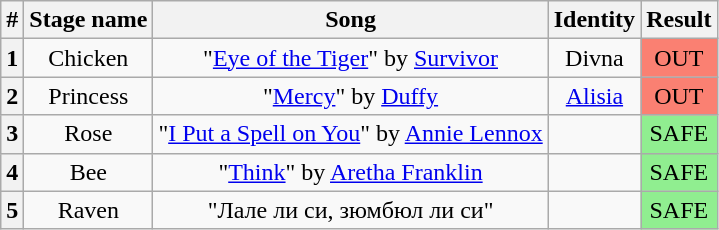<table class="wikitable" plainrowheaders" style="text-align: center;">
<tr>
<th>#</th>
<th>Stage name</th>
<th>Song</th>
<th>Identity</th>
<th>Result</th>
</tr>
<tr>
<th>1</th>
<td>Chicken</td>
<td>"<a href='#'>Eye of the Tiger</a>" by <a href='#'>Survivor</a></td>
<td>Divna</td>
<td bgcolor=salmon>OUT</td>
</tr>
<tr>
<th>2</th>
<td>Princess</td>
<td>"<a href='#'>Mercy</a>" by <a href='#'>Duffy</a></td>
<td><a href='#'>Alisia</a></td>
<td bgcolor=salmon>OUT</td>
</tr>
<tr>
<th>3</th>
<td>Rose</td>
<td>"<a href='#'>I Put a Spell on You</a>" by <a href='#'>Annie Lennox</a></td>
<td></td>
<td bgcolor="lightgreen">SAFE</td>
</tr>
<tr>
<th>4</th>
<td>Bee</td>
<td>"<a href='#'>Think</a>" by <a href='#'>Aretha Franklin</a></td>
<td></td>
<td bgcolor="lightgreen">SAFE</td>
</tr>
<tr>
<th>5</th>
<td>Raven</td>
<td>"Лале ли си, зюмбюл ли си"</td>
<td></td>
<td bgcolor="lightgreen">SAFE</td>
</tr>
</table>
